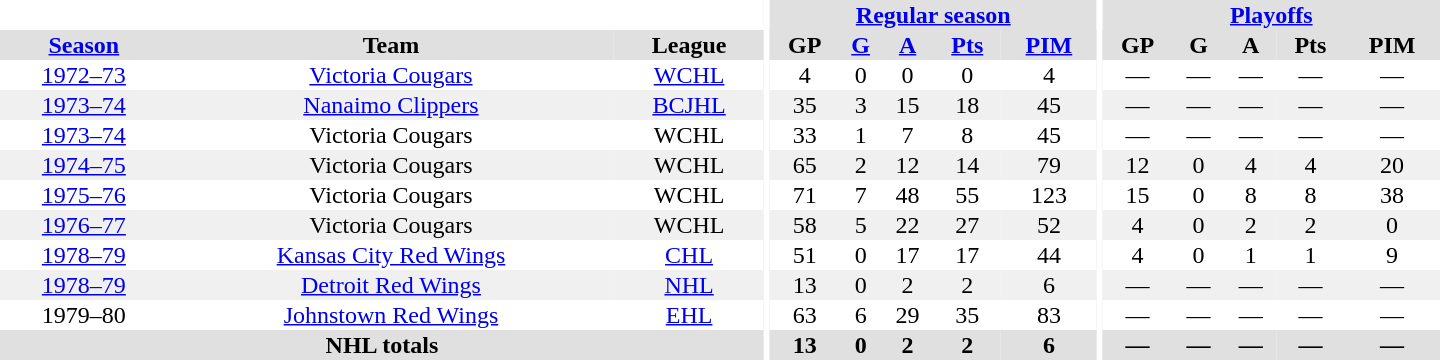<table border="0" cellpadding="1" cellspacing="0" style="text-align:center; width:60em">
<tr bgcolor="#e0e0e0">
<th colspan="3" bgcolor="#ffffff"></th>
<th rowspan="100" bgcolor="#ffffff"></th>
<th colspan="5"><a href='#'>Regular season</a></th>
<th rowspan="100" bgcolor="#ffffff"></th>
<th colspan="5"><a href='#'>Playoffs</a></th>
</tr>
<tr bgcolor="#e0e0e0">
<th><a href='#'>Season</a></th>
<th>Team</th>
<th>League</th>
<th>GP</th>
<th><a href='#'>G</a></th>
<th><a href='#'>A</a></th>
<th><a href='#'>Pts</a></th>
<th><a href='#'>PIM</a></th>
<th>GP</th>
<th>G</th>
<th>A</th>
<th>Pts</th>
<th>PIM</th>
</tr>
<tr>
<td><a href='#'>1972–73</a></td>
<td><a href='#'>Victoria Cougars</a></td>
<td><a href='#'>WCHL</a></td>
<td>4</td>
<td>0</td>
<td>0</td>
<td>0</td>
<td>4</td>
<td>—</td>
<td>—</td>
<td>—</td>
<td>—</td>
<td>—</td>
</tr>
<tr bgcolor="#f0f0f0">
<td><a href='#'>1973–74</a></td>
<td><a href='#'>Nanaimo Clippers</a></td>
<td><a href='#'>BCJHL</a></td>
<td>35</td>
<td>3</td>
<td>15</td>
<td>18</td>
<td>45</td>
<td>—</td>
<td>—</td>
<td>—</td>
<td>—</td>
<td>—</td>
</tr>
<tr>
<td><a href='#'>1973–74</a></td>
<td>Victoria Cougars</td>
<td>WCHL</td>
<td>33</td>
<td>1</td>
<td>7</td>
<td>8</td>
<td>45</td>
<td>—</td>
<td>—</td>
<td>—</td>
<td>—</td>
<td>—</td>
</tr>
<tr bgcolor="#f0f0f0">
<td><a href='#'>1974–75</a></td>
<td>Victoria Cougars</td>
<td>WCHL</td>
<td>65</td>
<td>2</td>
<td>12</td>
<td>14</td>
<td>79</td>
<td>12</td>
<td>0</td>
<td>4</td>
<td>4</td>
<td>20</td>
</tr>
<tr>
<td><a href='#'>1975–76</a></td>
<td>Victoria Cougars</td>
<td>WCHL</td>
<td>71</td>
<td>7</td>
<td>48</td>
<td>55</td>
<td>123</td>
<td>15</td>
<td>0</td>
<td>8</td>
<td>8</td>
<td>38</td>
</tr>
<tr bgcolor="#f0f0f0">
<td><a href='#'>1976–77</a></td>
<td>Victoria Cougars</td>
<td>WCHL</td>
<td>58</td>
<td>5</td>
<td>22</td>
<td>27</td>
<td>52</td>
<td>4</td>
<td>0</td>
<td>2</td>
<td>2</td>
<td>0</td>
</tr>
<tr>
<td><a href='#'>1978–79</a></td>
<td><a href='#'>Kansas City Red Wings</a></td>
<td><a href='#'>CHL</a></td>
<td>51</td>
<td>0</td>
<td>17</td>
<td>17</td>
<td>44</td>
<td>4</td>
<td>0</td>
<td>1</td>
<td>1</td>
<td>9</td>
</tr>
<tr bgcolor="#f0f0f0">
<td><a href='#'>1978–79</a></td>
<td><a href='#'>Detroit Red Wings</a></td>
<td><a href='#'>NHL</a></td>
<td>13</td>
<td>0</td>
<td>2</td>
<td>2</td>
<td>6</td>
<td>—</td>
<td>—</td>
<td>—</td>
<td>—</td>
<td>—</td>
</tr>
<tr>
<td>1979–80</td>
<td><a href='#'>Johnstown Red Wings</a></td>
<td><a href='#'>EHL</a></td>
<td>63</td>
<td>6</td>
<td>29</td>
<td>35</td>
<td>83</td>
<td>—</td>
<td>—</td>
<td>—</td>
<td>—</td>
<td>—</td>
</tr>
<tr bgcolor="#e0e0e0">
<th colspan="3">NHL totals</th>
<th>13</th>
<th>0</th>
<th>2</th>
<th>2</th>
<th>6</th>
<th>—</th>
<th>—</th>
<th>—</th>
<th>—</th>
<th>—</th>
</tr>
</table>
